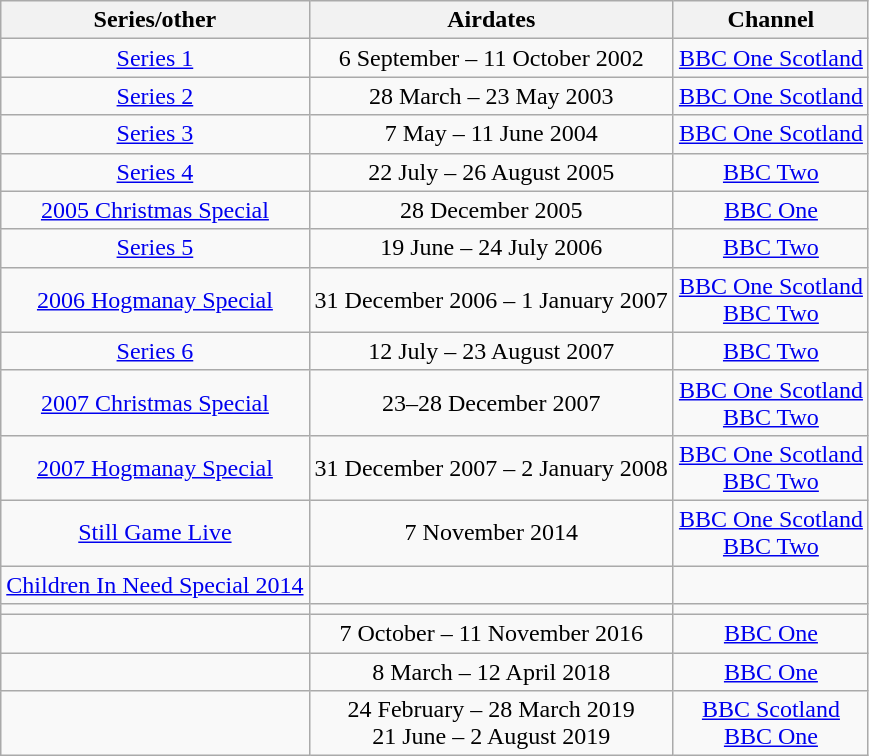<table class="wikitable" style="text-align:center;">
<tr>
<th>Series/other</th>
<th>Airdates</th>
<th>Channel</th>
</tr>
<tr>
<td><a href='#'>Series 1</a></td>
<td>6 September – 11 October 2002</td>
<td><a href='#'>BBC One Scotland</a></td>
</tr>
<tr>
<td><a href='#'>Series 2</a></td>
<td>28 March – 23 May 2003</td>
<td><a href='#'>BBC One Scotland</a></td>
</tr>
<tr>
<td><a href='#'>Series 3</a></td>
<td>7 May – 11 June 2004</td>
<td><a href='#'>BBC One Scotland</a></td>
</tr>
<tr>
<td><a href='#'>Series 4</a></td>
<td>22 July – 26 August 2005</td>
<td><a href='#'>BBC Two</a></td>
</tr>
<tr>
<td><a href='#'>2005 Christmas Special</a></td>
<td>28 December 2005</td>
<td><a href='#'>BBC One</a></td>
</tr>
<tr>
<td><a href='#'>Series 5</a></td>
<td>19 June – 24 July 2006</td>
<td><a href='#'>BBC Two</a></td>
</tr>
<tr>
<td><a href='#'>2006 Hogmanay Special</a></td>
<td>31 December 2006 – 1 January 2007</td>
<td><a href='#'>BBC One Scotland</a><br><a href='#'>BBC Two</a></td>
</tr>
<tr>
<td><a href='#'>Series 6</a></td>
<td>12 July – 23 August 2007</td>
<td><a href='#'>BBC Two</a></td>
</tr>
<tr>
<td><a href='#'>2007 Christmas Special</a></td>
<td>23–28 December 2007</td>
<td><a href='#'>BBC One Scotland</a><br><a href='#'>BBC Two</a></td>
</tr>
<tr>
<td><a href='#'>2007 Hogmanay Special</a></td>
<td>31 December 2007 – 2 January 2008</td>
<td><a href='#'>BBC One Scotland</a><br><a href='#'>BBC Two</a></td>
</tr>
<tr>
<td><a href='#'>Still Game Live</a></td>
<td>7 November 2014</td>
<td><a href='#'>BBC One Scotland</a><br><a href='#'>BBC Two</a></td>
</tr>
<tr>
<td><a href='#'>Children In Need Special 2014</a></td>
<td></td>
<td></td>
</tr>
<tr>
<td></td>
<td></td>
<td></td>
</tr>
<tr>
<td></td>
<td>7 October – 11 November 2016</td>
<td><a href='#'>BBC One</a></td>
</tr>
<tr>
<td></td>
<td>8 March – 12 April 2018</td>
<td><a href='#'>BBC One</a></td>
</tr>
<tr>
<td></td>
<td>24 February – 28 March 2019<br>21 June – 2 August 2019</td>
<td><a href='#'>BBC Scotland</a><br><a href='#'>BBC One</a></td>
</tr>
</table>
